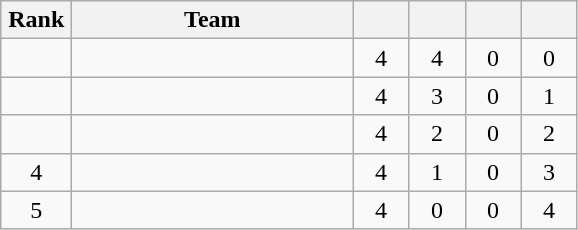<table class="wikitable" style="text-align: center;">
<tr>
<th width=40>Rank</th>
<th width=180>Team</th>
<th width=30></th>
<th width=30></th>
<th width=30></th>
<th width=30></th>
</tr>
<tr>
<td></td>
<td align="left"></td>
<td>4</td>
<td>4</td>
<td>0</td>
<td>0</td>
</tr>
<tr>
<td></td>
<td align="left"></td>
<td>4</td>
<td>3</td>
<td>0</td>
<td>1</td>
</tr>
<tr>
<td></td>
<td align="left"></td>
<td>4</td>
<td>2</td>
<td>0</td>
<td>2</td>
</tr>
<tr>
<td>4</td>
<td align="left"></td>
<td>4</td>
<td>1</td>
<td>0</td>
<td>3</td>
</tr>
<tr>
<td>5</td>
<td align="left"></td>
<td>4</td>
<td>0</td>
<td>0</td>
<td>4</td>
</tr>
</table>
